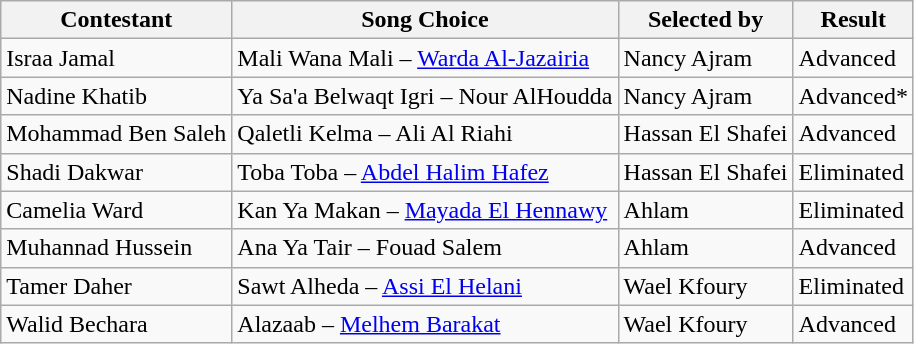<table class="wikitable">
<tr>
<th>Contestant</th>
<th>Song Choice</th>
<th>Selected by</th>
<th>Result</th>
</tr>
<tr>
<td>Israa Jamal</td>
<td>Mali Wana Mali – <a href='#'>Warda Al-Jazairia</a></td>
<td>Nancy Ajram</td>
<td>Advanced</td>
</tr>
<tr>
<td>Nadine Khatib</td>
<td>Ya Sa'a Belwaqt Igri – Nour AlHoudda</td>
<td>Nancy Ajram</td>
<td>Advanced*</td>
</tr>
<tr>
<td>Mohammad Ben Saleh</td>
<td>Qaletli Kelma – Ali Al Riahi</td>
<td>Hassan El Shafei</td>
<td>Advanced</td>
</tr>
<tr>
<td>Shadi Dakwar</td>
<td>Toba Toba – <a href='#'>Abdel Halim Hafez</a></td>
<td>Hassan El Shafei</td>
<td>Eliminated</td>
</tr>
<tr>
<td>Camelia Ward</td>
<td>Kan Ya Makan – <a href='#'>Mayada El Hennawy</a></td>
<td>Ahlam</td>
<td>Eliminated</td>
</tr>
<tr>
<td>Muhannad Hussein</td>
<td>Ana Ya Tair – Fouad Salem</td>
<td>Ahlam</td>
<td>Advanced</td>
</tr>
<tr>
<td>Tamer Daher</td>
<td>Sawt Alheda – <a href='#'>Assi El Helani</a></td>
<td>Wael Kfoury</td>
<td>Eliminated</td>
</tr>
<tr>
<td>Walid Bechara</td>
<td>Alazaab – <a href='#'>Melhem Barakat</a></td>
<td>Wael Kfoury</td>
<td>Advanced</td>
</tr>
</table>
